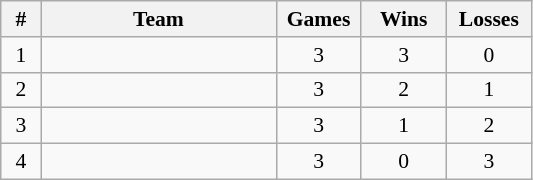<table class=wikitable style="text-align:center; font-size:90%">
<tr>
<th width=20>#</th>
<th width=150>Team</th>
<th width=50>Games</th>
<th width=50>Wins</th>
<th width=50>Losses</th>
</tr>
<tr bgcolor=>
<td>1</td>
<td align=left></td>
<td>3</td>
<td>3</td>
<td>0</td>
</tr>
<tr bgcolor=>
<td>2</td>
<td align=left></td>
<td>3</td>
<td>2</td>
<td>1</td>
</tr>
<tr bgcolor=>
<td>3</td>
<td align=left></td>
<td>3</td>
<td>1</td>
<td>2</td>
</tr>
<tr bgcolor=>
<td>4</td>
<td align=left></td>
<td>3</td>
<td>0</td>
<td>3</td>
</tr>
</table>
